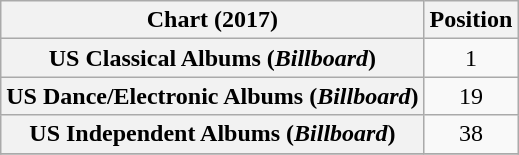<table class="wikitable plainrowheaders sortable" style="text-align:center">
<tr>
<th scope="col">Chart (2017)</th>
<th scope="col">Position</th>
</tr>
<tr>
<th scope="row">US Classical Albums (<em>Billboard</em>)</th>
<td>1</td>
</tr>
<tr>
<th scope="row">US Dance/Electronic Albums (<em>Billboard</em>)</th>
<td>19</td>
</tr>
<tr>
<th scope="row">US Independent Albums (<em>Billboard</em>)</th>
<td>38</td>
</tr>
<tr>
</tr>
</table>
